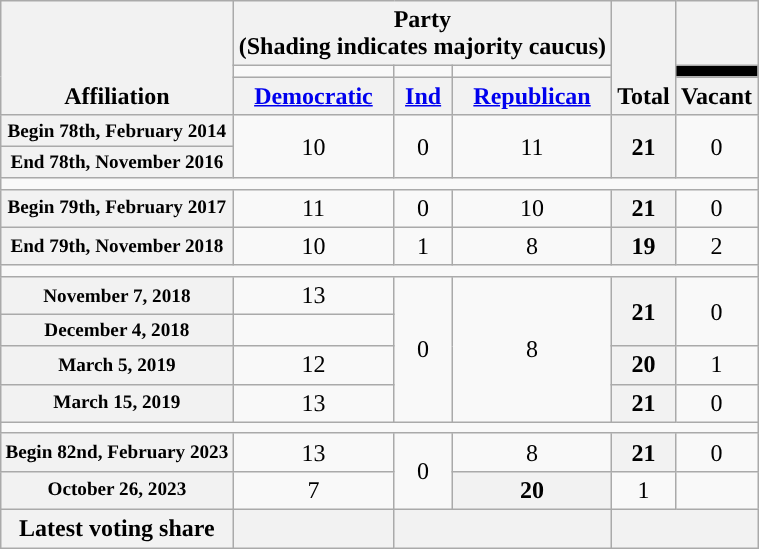<table class=wikitable style="text-align:center" width=40%>
<tr style="vertical-align:bottom;">
<th rowspan=3>Affiliation</th>
<th colspan=3>Party <div>(Shading indicates majority caucus)</div></th>
<th rowspan=3>Total</th>
<th></th>
</tr>
<tr style="height:5px">
<td style="background-color:"></td>
<td style="background-color:"></td>
<td style="background-color:"></td>
<td style="background: black"></td>
</tr>
<tr>
<th><a href='#'>Democratic</a></th>
<th><a href='#'>Ind</a></th>
<th><a href='#'>Republican</a></th>
<th>Vacant</th>
</tr>
<tr>
<th nowrap style="font-size:80%">Begin 78th, February 2014</th>
<td rowspan=2>10</td>
<td rowspan=2>0</td>
<td rowspan=2 >11</td>
<th rowspan=2>21</th>
<td rowspan=2>0</td>
</tr>
<tr>
<th nowrap style="font-size:80%">End 78th, November 2016</th>
</tr>
<tr>
<td colspan=6></td>
</tr>
<tr>
<th nowrap style="font-size:80%">Begin 79th, February 2017</th>
<td>11</td>
<td>0</td>
<td>10</td>
<th>21</th>
<td>0</td>
</tr>
<tr>
<th nowrap style="font-size:80%">End 79th, November 2018</th>
<td>10</td>
<td>1</td>
<td>8</td>
<th>19</th>
<td>2</td>
</tr>
<tr>
<td colspan=6></td>
</tr>
<tr>
<th nowrap style="font-size:80%">November 7, 2018</th>
<td>13</td>
<td rowspan=4>0</td>
<td rowspan=4>8</td>
<th rowspan=2>21</th>
<td rowspan=2>0</td>
</tr>
<tr>
<th nowrap style="font-size:80%">December 4, 2018</th>
</tr>
<tr>
<th nowrap style="font-size:80%">March 5, 2019</th>
<td>12</td>
<th>20</th>
<td>1</td>
</tr>
<tr>
<th nowrap style="font-size:80%">March 15, 2019</th>
<td>13</td>
<th>21</th>
<td>0</td>
</tr>
<tr>
<td colspan=6></td>
</tr>
<tr>
<th nowrap style="font-size:80%">Begin 82nd, February 2023</th>
<td>13</td>
<td rowspan=2>0</td>
<td>8</td>
<th>21</th>
<td>0</td>
</tr>
<tr>
<th nowrap style="font-size:80%">October 26, 2023</th>
<td>7</td>
<th>20</th>
<td>1</td>
</tr>
<tr>
<th>Latest voting share</th>
<th></th>
<th colspan=2></th>
<th colspan=2></th>
</tr>
</table>
